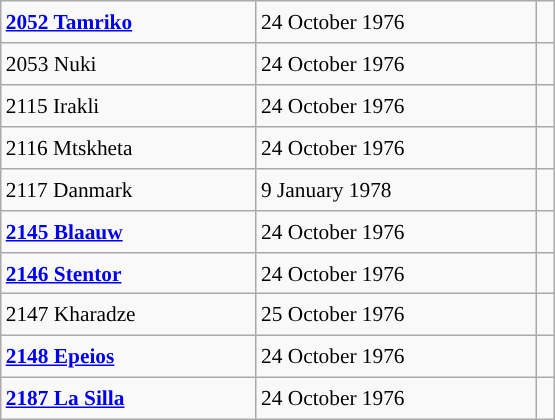<table class="wikitable" style="font-size: 89%; float: left; width: 26em; margin-right: 1em; height: 280px;">
<tr>
<td><strong><a href='#'>2052 Tamriko</a></strong></td>
<td>24 October 1976</td>
<td></td>
</tr>
<tr>
<td>2053 Nuki</td>
<td>24 October 1976</td>
<td></td>
</tr>
<tr>
<td>2115 Irakli</td>
<td>24 October 1976</td>
<td></td>
</tr>
<tr>
<td>2116 Mtskheta</td>
<td>24 October 1976</td>
<td></td>
</tr>
<tr>
<td>2117 Danmark</td>
<td>9 January 1978</td>
<td></td>
</tr>
<tr>
<td><strong><a href='#'>2145 Blaauw</a></strong></td>
<td>24 October 1976</td>
<td></td>
</tr>
<tr>
<td><strong><a href='#'>2146 Stentor</a></strong></td>
<td>24 October 1976</td>
<td></td>
</tr>
<tr>
<td>2147 Kharadze</td>
<td>25 October 1976</td>
<td></td>
</tr>
<tr>
<td><strong><a href='#'>2148 Epeios</a></strong></td>
<td>24 October 1976</td>
<td></td>
</tr>
<tr>
<td><strong><a href='#'>2187 La Silla</a></strong></td>
<td>24 October 1976</td>
<td></td>
</tr>
</table>
